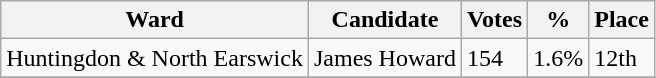<table class="wikitable">
<tr>
<th>Ward</th>
<th>Candidate</th>
<th>Votes</th>
<th>%</th>
<th>Place</th>
</tr>
<tr>
<td>Huntingdon & North Earswick</td>
<td>James Howard</td>
<td>154</td>
<td>1.6%</td>
<td>12th</td>
</tr>
<tr>
</tr>
</table>
